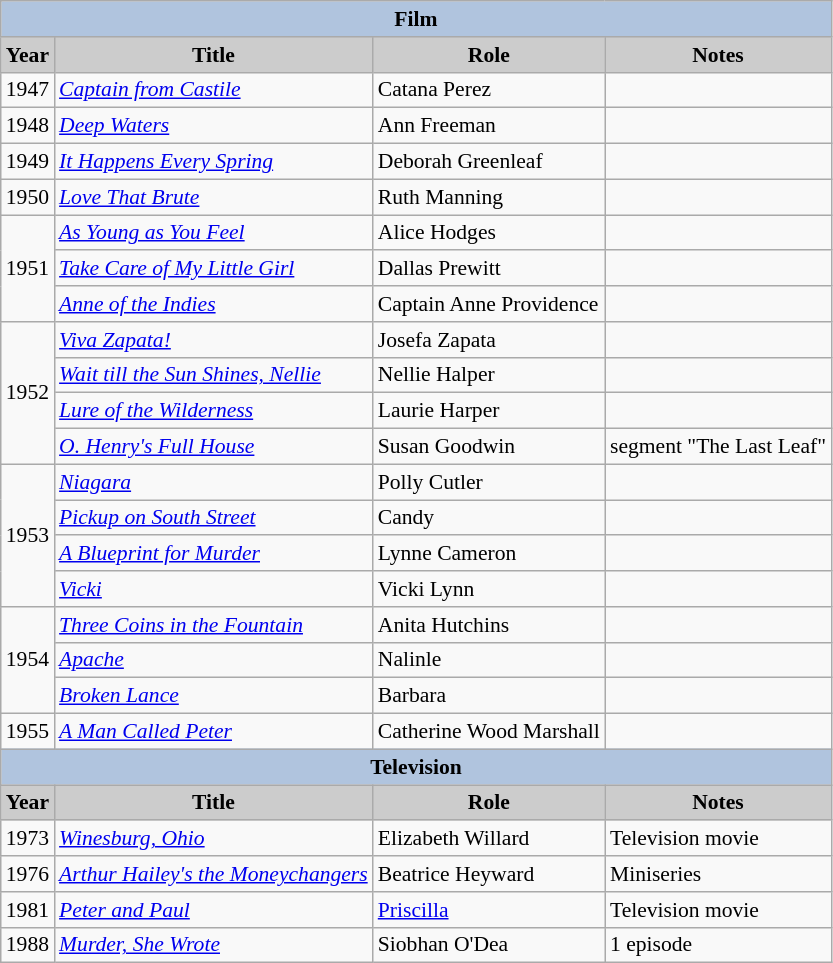<table class="wikitable" style="font-size:90%;">
<tr>
<th colspan=4 style="background:#B0C4DE;">Film</th>
</tr>
<tr align="center">
<th style="background: #CCCCCC;">Year</th>
<th style="background: #CCCCCC;">Title</th>
<th style="background: #CCCCCC;">Role</th>
<th style="background: #CCCCCC;">Notes</th>
</tr>
<tr>
<td>1947</td>
<td><em><a href='#'>Captain from Castile</a></em></td>
<td>Catana Perez</td>
<td></td>
</tr>
<tr>
<td>1948</td>
<td><em><a href='#'>Deep Waters</a></em></td>
<td>Ann Freeman</td>
<td></td>
</tr>
<tr>
<td>1949</td>
<td><em><a href='#'>It Happens Every Spring</a></em></td>
<td>Deborah Greenleaf</td>
<td></td>
</tr>
<tr>
<td>1950</td>
<td><em><a href='#'>Love That Brute</a></em></td>
<td>Ruth Manning</td>
<td></td>
</tr>
<tr>
<td rowspan=3>1951</td>
<td><em><a href='#'>As Young as You Feel</a></em></td>
<td>Alice Hodges</td>
<td></td>
</tr>
<tr>
<td><em><a href='#'>Take Care of My Little Girl</a></em></td>
<td>Dallas Prewitt</td>
<td></td>
</tr>
<tr>
<td><em><a href='#'>Anne of the Indies</a></em></td>
<td>Captain Anne Providence</td>
<td></td>
</tr>
<tr>
<td rowspan=4>1952</td>
<td><em><a href='#'>Viva Zapata!</a></em></td>
<td>Josefa Zapata</td>
<td></td>
</tr>
<tr>
<td><em><a href='#'>Wait till the Sun Shines, Nellie</a></em></td>
<td>Nellie Halper</td>
<td></td>
</tr>
<tr>
<td><em><a href='#'>Lure of the Wilderness</a></em></td>
<td>Laurie Harper</td>
<td></td>
</tr>
<tr>
<td><em><a href='#'>O. Henry's Full House</a></em></td>
<td>Susan Goodwin</td>
<td>segment "The Last Leaf"</td>
</tr>
<tr>
<td rowspan=4>1953</td>
<td><em><a href='#'>Niagara</a></em></td>
<td>Polly Cutler</td>
<td></td>
</tr>
<tr>
<td><em><a href='#'>Pickup on South Street</a></em></td>
<td>Candy</td>
<td></td>
</tr>
<tr>
<td><em><a href='#'>A Blueprint for Murder</a></em></td>
<td>Lynne Cameron</td>
<td></td>
</tr>
<tr>
<td><em><a href='#'>Vicki</a></em></td>
<td>Vicki Lynn</td>
<td></td>
</tr>
<tr>
<td rowspan=3>1954</td>
<td><em><a href='#'>Three Coins in the Fountain</a></em></td>
<td>Anita Hutchins</td>
<td></td>
</tr>
<tr>
<td><em><a href='#'>Apache</a></em></td>
<td>Nalinle</td>
<td></td>
</tr>
<tr>
<td><em><a href='#'>Broken Lance</a></em></td>
<td>Barbara</td>
<td></td>
</tr>
<tr>
<td>1955</td>
<td><em><a href='#'>A Man Called Peter</a></em></td>
<td>Catherine Wood Marshall</td>
<td></td>
</tr>
<tr align="center">
<th colspan=4 style="background:#B0C4DE;">Television</th>
</tr>
<tr align="center">
<th style="background: #CCCCCC;">Year</th>
<th style="background: #CCCCCC;">Title</th>
<th style="background: #CCCCCC;">Role</th>
<th style="background: #CCCCCC;">Notes</th>
</tr>
<tr>
<td>1973</td>
<td><em><a href='#'>Winesburg, Ohio</a></em></td>
<td>Elizabeth Willard</td>
<td>Television movie</td>
</tr>
<tr>
<td>1976</td>
<td><em><a href='#'>Arthur Hailey's the Moneychangers</a></em></td>
<td>Beatrice Heyward</td>
<td>Miniseries</td>
</tr>
<tr>
<td>1981</td>
<td><em><a href='#'>Peter and Paul</a></em></td>
<td><a href='#'>Priscilla</a></td>
<td>Television movie</td>
</tr>
<tr>
<td>1988</td>
<td><em><a href='#'>Murder, She Wrote</a></em></td>
<td>Siobhan O'Dea</td>
<td>1 episode</td>
</tr>
</table>
